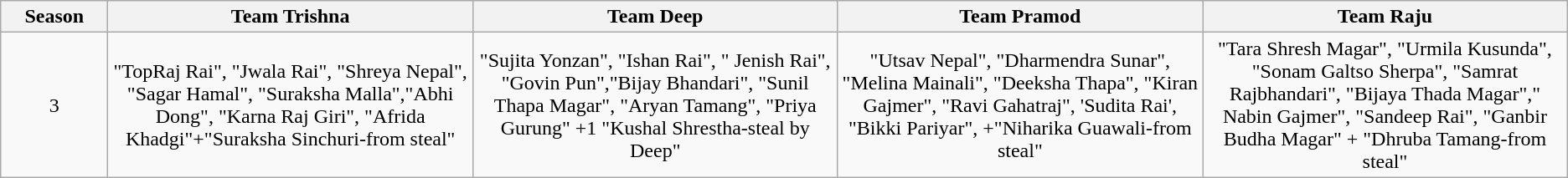<table class="wikitable plainrowheaders" style="text-align:center">
<tr>
<th style="width:5%;" scope="col">Season</th>
<th style="width:17%;" scope="col">Team Trishna</th>
<th style="width:17%;" scope="col">Team Deep</th>
<th style="width:17%;" scope="col">Team Pramod</th>
<th style="width:17%;" scope="col">Team Raju</th>
</tr>
<tr>
<td scope="row">3</td>
<td scope="row">"TopRaj Rai", "Jwala Rai", "Shreya Nepal", "Sagar Hamal", "Suraksha Malla","Abhi Dong", "Karna Raj Giri", "Afrida Khadgi"+"Suraksha Sinchuri-from steal"</td>
<td scope="row">"Sujita Yonzan", "Ishan Rai", " Jenish Rai", "Govin Pun","Bijay Bhandari", "Sunil Thapa Magar", "Aryan Tamang", "Priya Gurung" +1 "Kushal Shrestha-steal by Deep"</td>
<td scope="row">"Utsav Nepal", "Dharmendra Sunar", "Melina Mainali", "Deeksha Thapa", "Kiran Gajmer", "Ravi Gahatraj", 'Sudita Rai', "Bikki Pariyar", +"Niharika Guawali-from steal"</td>
<td scope="row">"Tara Shresh Magar", "Urmila Kusunda", "Sonam Galtso Sherpa", "Samrat Rajbhandari", "Bijaya Thada Magar"," Nabin Gajmer", "Sandeep Rai", "Ganbir Budha Magar" + "Dhruba Tamang-from steal"</td>
</tr>
</table>
